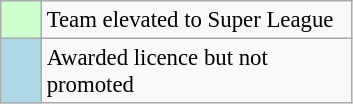<table class="wikitable" style="font-size: 95%">
<tr>
<td style="background:#cfc; width:20px;"></td>
<td style="width:200px;">Team elevated to Super League</td>
</tr>
<tr>
<td style="background:lightblue; width:20px;"></td>
<td style="width:200px;">Awarded licence but not promoted</td>
</tr>
</table>
